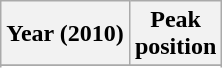<table class="wikitable sortable">
<tr>
<th>Year (2010)</th>
<th>Peak<br>position</th>
</tr>
<tr>
</tr>
<tr>
</tr>
<tr>
</tr>
<tr>
</tr>
</table>
